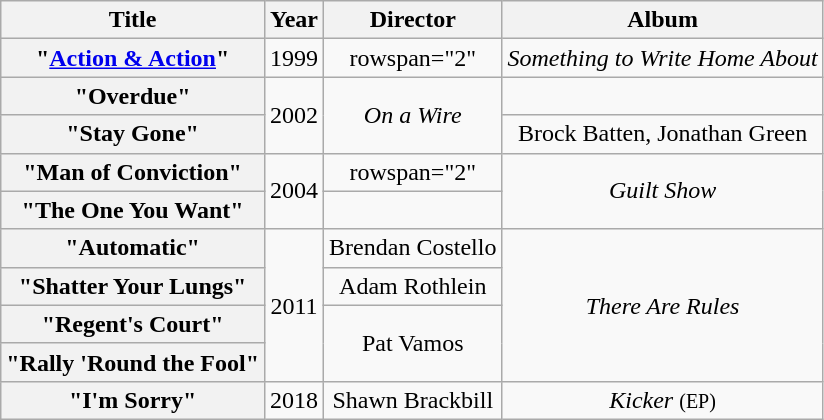<table class="wikitable plainrowheaders" style="text-align:center">
<tr>
<th rowspan="1">Title</th>
<th rowspan="1">Year</th>
<th rowspan="1">Director</th>
<th rowspan="1">Album</th>
</tr>
<tr>
<th scope="row">"<a href='#'>Action & Action</a>"</th>
<td>1999</td>
<td>rowspan="2" </td>
<td><em>Something to Write Home About</em></td>
</tr>
<tr>
<th scope="row">"Overdue"</th>
<td rowspan="2">2002</td>
<td rowspan="2"><em>On a Wire</em></td>
</tr>
<tr>
<th scope="row">"Stay Gone"</th>
<td>Brock Batten, Jonathan Green</td>
</tr>
<tr>
<th scope="row">"Man of Conviction"</th>
<td rowspan="2">2004</td>
<td>rowspan="2" </td>
<td rowspan="2"><em>Guilt Show</em></td>
</tr>
<tr>
<th scope="row">"The One You Want"</th>
</tr>
<tr>
<th scope="row">"Automatic"</th>
<td rowspan="4">2011</td>
<td>Brendan Costello</td>
<td rowspan="4"><em>There Are Rules</em></td>
</tr>
<tr>
<th scope="row">"Shatter Your Lungs"</th>
<td>Adam Rothlein</td>
</tr>
<tr>
<th scope="row">"Regent's Court"</th>
<td rowspan="2">Pat Vamos</td>
</tr>
<tr>
<th scope="row">"Rally 'Round the Fool"</th>
</tr>
<tr>
<th scope="row">"I'm Sorry"</th>
<td>2018</td>
<td>Shawn Brackbill</td>
<td><em>Kicker</em> <small>(EP)</small></td>
</tr>
</table>
